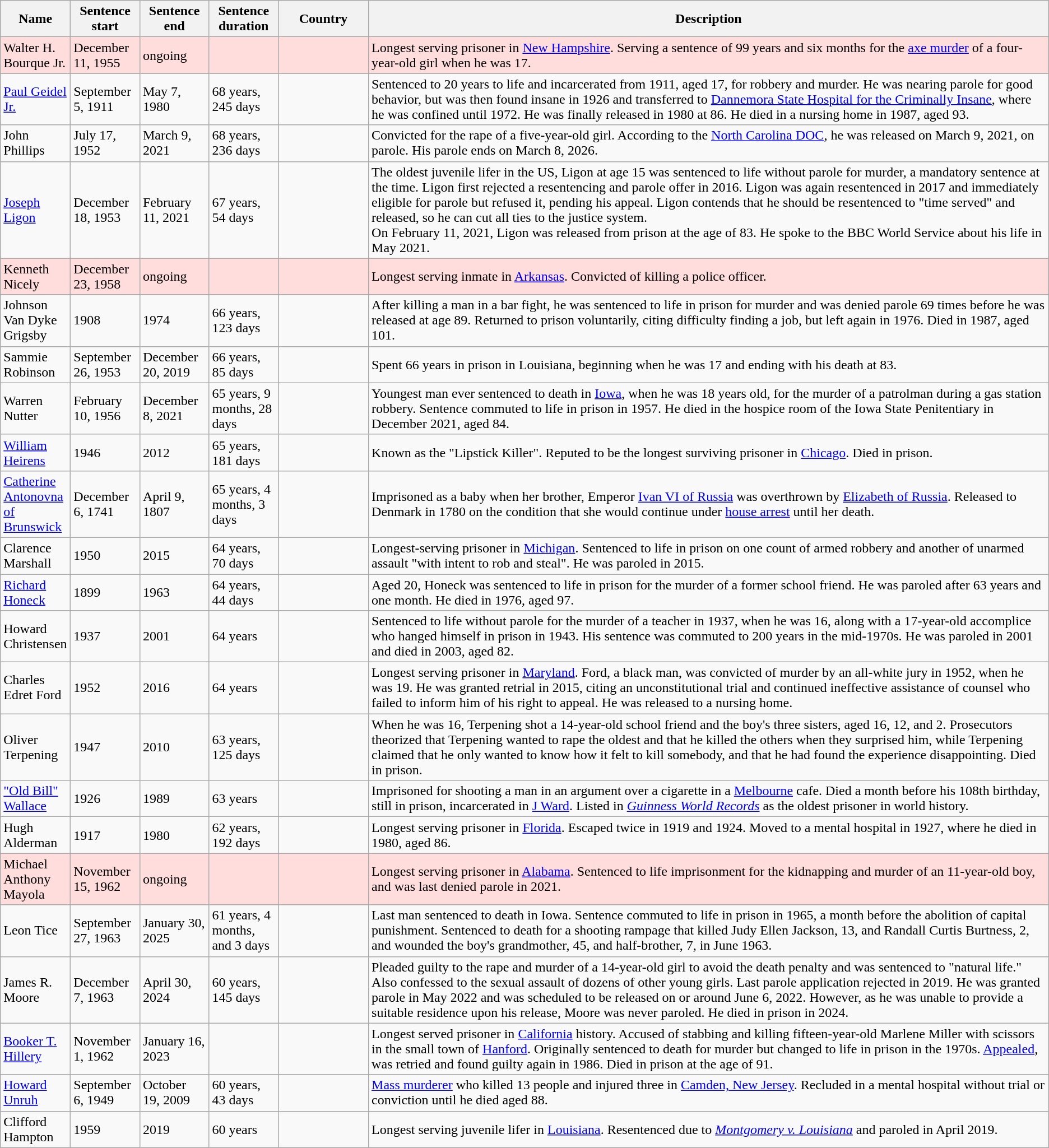<table class="wikitable sortable" style="display: inline-table;width:;">
<tr>
<th style="width:76px;">Name</th>
<th style="width:75px;">Sentence start</th>
<th style="width:75px;">Sentence end</th>
<th style="width:75px;">Sentence duration</th>
<th style="width:100px;">Country</th>
<th class="unsortable">Description</th>
</tr>
<tr style="background:#fdd;">
<td>Walter H. Bourque Jr.</td>
<td>December 11, 1955</td>
<td>ongoing</td>
<td></td>
<td> </td>
<td>Longest serving prisoner in <a href='#'>New Hampshire</a>. Serving a sentence of 99 years and six months for the <a href='#'>axe murder</a> of a four-year-old girl when he was 17.</td>
</tr>
<tr>
<td><a href='#'>Paul Geidel Jr.</a></td>
<td>September 5, 1911</td>
<td>May 7, 1980</td>
<td>68 years, 245 days</td>
<td> </td>
<td>Sentenced to 20 years to life and incarcerated from 1911, aged 17, for robbery and murder. He was nearing parole for good behavior, but was then found insane in 1926 and transferred to <a href='#'>Dannemora State Hospital for the Criminally Insane</a>, where he was confined until 1972. He was finally released in 1980 at 86. He died in a nursing home in 1987, aged 93.</td>
</tr>
<tr>
<td>John Phillips</td>
<td>July 17, 1952</td>
<td>March 9, 2021</td>
<td>68 years, 236 days</td>
<td> </td>
<td>Convicted for the rape of a five-year-old girl. According to the <a href='#'>North Carolina DOC</a>, he was released on March 9, 2021, on parole. His parole ends on March 8, 2026.</td>
</tr>
<tr>
<td><a href='#'>Joseph Ligon</a></td>
<td>December 18, 1953</td>
<td>February 11, 2021</td>
<td>67 years, 54 days</td>
<td> </td>
<td>The oldest juvenile lifer in the US, Ligon at age 15 was sentenced to life without parole for murder, a mandatory sentence at the time. Ligon first rejected a resentencing and parole offer in 2016. Ligon was again resentenced in 2017 and immediately eligible for parole but refused it, pending his appeal. Ligon contends that he should be resentenced to "time served" and released, so he can cut all ties to the justice system.<br>On February 11, 2021, Ligon was released from prison at the age of 83. He spoke to the BBC World Service about his life in May 2021.</td>
</tr>
<tr style="background:#fdd;">
<td>Kenneth Nicely</td>
<td>December 23, 1958</td>
<td>ongoing</td>
<td></td>
<td> </td>
<td>Longest serving inmate in <a href='#'>Arkansas</a>. Convicted of killing a police officer.</td>
</tr>
<tr>
<td>Johnson Van Dyke Grigsby</td>
<td>1908</td>
<td>1974</td>
<td>66 years, 123 days</td>
<td> </td>
<td>After killing a man in a bar fight, he was sentenced to life in prison for murder and was denied parole 69 times before he was released at age 89. Returned to prison voluntarily, citing difficulty finding a job, but left again in 1976. Died in 1987, aged 101.</td>
</tr>
<tr>
<td>Sammie Robinson</td>
<td>September 26, 1953</td>
<td>December 20, 2019</td>
<td>66 years, 85 days</td>
<td> </td>
<td>Spent 66 years in prison in Louisiana, beginning when he was 17 and ending with his death at 83.</td>
</tr>
<tr>
<td>Warren Nutter</td>
<td>February 10, 1956</td>
<td>December 8, 2021</td>
<td>65 years, 9 months, 28 days</td>
<td> </td>
<td>Youngest man ever sentenced to death in <a href='#'>Iowa</a>, when he was 18 years old, for the murder of a patrolman during a gas station robbery. Sentence commuted to life in prison in 1957. He died in the hospice room of the Iowa State Penitentiary in December 2021, aged 84.</td>
</tr>
<tr>
<td><a href='#'>William Heirens</a></td>
<td>1946</td>
<td>2012</td>
<td>65 years, 181 days</td>
<td> </td>
<td>Known as the "Lipstick Killer". Reputed to be the longest surviving prisoner in <a href='#'>Chicago</a>. Died in prison.</td>
</tr>
<tr>
<td><a href='#'>Catherine Antonovna of Brunswick</a></td>
<td>December 6, 1741</td>
<td>April 9, 1807</td>
<td>65 years, 4 months, 3 days</td>
<td> <br> </td>
<td>Imprisoned as a baby when her brother, Emperor <a href='#'>Ivan VI of Russia</a> was overthrown by <a href='#'>Elizabeth of Russia</a>. Released to Denmark in 1780 on the condition that she would continue under <a href='#'>house arrest</a> until her death.</td>
</tr>
<tr>
<td>Clarence Marshall</td>
<td>1950</td>
<td>2015</td>
<td>64 years, 70 days</td>
<td> </td>
<td>Longest-serving prisoner in <a href='#'>Michigan</a>. Sentenced to life in prison on one count of armed robbery and another of unarmed assault "with intent to rob and steal". He was paroled in 2015.</td>
</tr>
<tr>
<td><a href='#'>Richard Honeck</a></td>
<td>1899</td>
<td>1963</td>
<td>64 years, 44 days</td>
<td> </td>
<td>Aged 20, Honeck was sentenced to life in prison for the murder of a former school friend. He was paroled after 63 years and one month. He died in 1976, aged 97.</td>
</tr>
<tr>
<td>Howard Christensen</td>
<td>1937</td>
<td>2001</td>
<td>64 years</td>
<td> </td>
<td>Sentenced to life without parole for the murder of a teacher in 1937, when he was 16, along with a 17-year-old accomplice who hanged himself in prison in 1943. His sentence was commuted to 200 years in the mid-1970s. He was paroled in 2001 and died in 2003, aged 82.</td>
</tr>
<tr>
<td>Charles Edret Ford</td>
<td>1952</td>
<td>2016</td>
<td>64 years</td>
<td> </td>
<td>Longest serving prisoner in <a href='#'>Maryland</a>. Ford, a black man, was convicted of murder by an all-white jury in 1952, when he was 19. He was granted retrial in 2015, citing an unconstitutional trial and continued ineffective assistance of counsel who failed to inform him of his right to appeal. He was released to a nursing home.</td>
</tr>
<tr>
<td>Oliver Terpening</td>
<td>1947</td>
<td>2010</td>
<td>63 years, 125 days</td>
<td> </td>
<td>When he was 16, Terpening shot a 14-year-old school friend and the boy's three sisters, aged 16, 12, and 2. Prosecutors theorized that Terpening wanted to rape the oldest and that he killed the others when they surprised him, while Terpening claimed that he only wanted to know how it felt to kill somebody, and that he had found the experience disappointing. Died in prison.</td>
</tr>
<tr>
<td><a href='#'>"Old Bill" Wallace</a></td>
<td>1926</td>
<td>1989</td>
<td>63 years</td>
<td> </td>
<td>Imprisoned for shooting a man in an argument over a cigarette in a <a href='#'>Melbourne</a> cafe. Died a month before his 108th birthday, still in prison, incarcerated in <a href='#'>J Ward</a>. Listed in <em><a href='#'>Guinness World Records</a></em> as the oldest prisoner in world history.</td>
</tr>
<tr>
<td>Hugh Alderman</td>
<td>1917</td>
<td>1980</td>
<td>62 years, 192 days</td>
<td> </td>
<td>Longest serving prisoner in <a href='#'>Florida</a>. Escaped twice in 1919 and 1924. Moved to a mental hospital in 1927, where he died in 1980, aged 86.</td>
</tr>
<tr style="background:#fdd;">
<td>Michael Anthony Mayola</td>
<td>November 15, 1962</td>
<td>ongoing</td>
<td></td>
<td> </td>
<td>Longest serving prisoner in <a href='#'>Alabama</a>. Sentenced to life imprisonment for the kidnapping and murder of an 11-year-old boy, and was last denied parole in 2021.</td>
</tr>
<tr>
<td>Leon Tice</td>
<td>September 27, 1963</td>
<td>January 30, 2025</td>
<td>61 years, 4 months, and 3 days</td>
<td> </td>
<td>Last man sentenced to death in Iowa. Sentence commuted to life in prison in 1965, a month before the abolition of capital punishment. Sentenced to death for a shooting rampage that killed Judy Ellen Jackson, 13, and Randall Curtis Burtness, 2, and wounded the boy's grandmother, 45, and half-brother, 7, in June 1963.</td>
</tr>
<tr>
<td>James R. Moore</td>
<td>December 7, 1963</td>
<td>April 30, 2024</td>
<td>60 years, 145 days</td>
<td> </td>
<td>Pleaded guilty to the rape and murder of a 14-year-old girl to avoid the death penalty and was sentenced to "natural life."  Also confessed to the sexual assault of dozens of other young girls. Last parole application rejected in 2019. He was granted parole in May 2022 and was scheduled to be released on or around June 6, 2022. However, as he was unable to provide a suitable residence upon his release, Moore was never paroled. He died in prison in 2024.</td>
</tr>
<tr>
<td><a href='#'>Booker T. Hillery</a></td>
<td>November 1, 1962</td>
<td>January 16, 2023</td>
<td></td>
<td> </td>
<td>Longest served prisoner in <a href='#'>California</a> history. Accused of stabbing and killing fifteen-year-old Marlene Miller with scissors in the small town of <a href='#'>Hanford</a>. Originally sentenced to death for murder but changed to life in prison in the 1970s. <a href='#'>Appealed</a>, was retried and found guilty again in 1986. Died in prison at the age of 91.</td>
</tr>
<tr>
<td><a href='#'>Howard Unruh</a></td>
<td>September 6, 1949</td>
<td>October 19, 2009</td>
<td>60 years, 43 days</td>
<td> </td>
<td><a href='#'>Mass murderer</a> who killed 13 people and injured three in <a href='#'>Camden, New Jersey</a>. Recluded in a mental hospital without trial or conviction until he died aged 88.</td>
</tr>
<tr>
<td>Clifford Hampton</td>
<td>1959</td>
<td>2019</td>
<td>60 years</td>
<td> </td>
<td>Longest serving juvenile lifer in <a href='#'>Louisiana</a>. Resentenced due to <em><a href='#'>Montgomery v. Louisiana</a></em> and paroled in April 2019.</td>
</tr>
</table>
